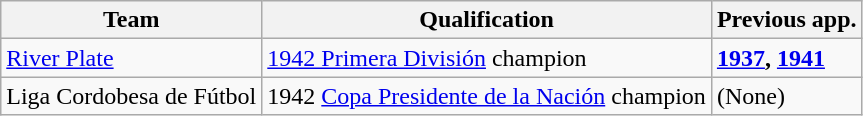<table class="wikitable">
<tr>
<th width=>Team</th>
<th width=>Qualification</th>
<th width=>Previous app.</th>
</tr>
<tr>
<td><a href='#'>River Plate</a></td>
<td><a href='#'>1942 Primera División</a> champion</td>
<td><strong><a href='#'>1937</a>, <a href='#'>1941</a></strong></td>
</tr>
<tr>
<td>Liga Cordobesa de Fútbol</td>
<td>1942 <a href='#'>Copa Presidente de la Nación</a> champion</td>
<td>(None)</td>
</tr>
</table>
